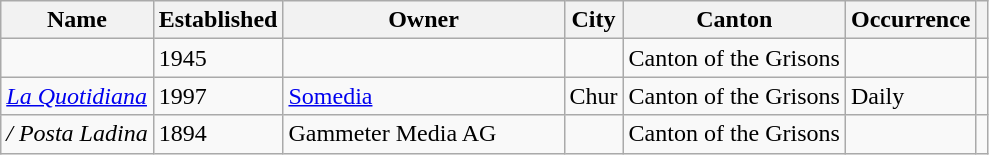<table class="wikitable sortable" border="1">
<tr>
<th>Name</th>
<th scope="col">Established</th>
<th scope="col" width="180">Owner</th>
<th scope="col">City</th>
<th scope="col">Canton</th>
<th scope="col">Occurrence</th>
<th scope="col" class="unsortable"></th>
</tr>
<tr>
<td><em></em></td>
<td>1945</td>
<td></td>
<td></td>
<td>Canton of the Grisons</td>
<td></td>
<td></td>
</tr>
<tr>
<td><em><a href='#'>La Quotidiana</a></em></td>
<td>1997</td>
<td><a href='#'>Somedia</a></td>
<td>Chur</td>
<td>Canton of the Grisons</td>
<td>Daily</td>
<td></td>
</tr>
<tr>
<td><em> / Posta Ladina</em></td>
<td>1894</td>
<td>Gammeter Media AG</td>
<td></td>
<td>Canton of the Grisons</td>
<td></td>
<td></td>
</tr>
</table>
